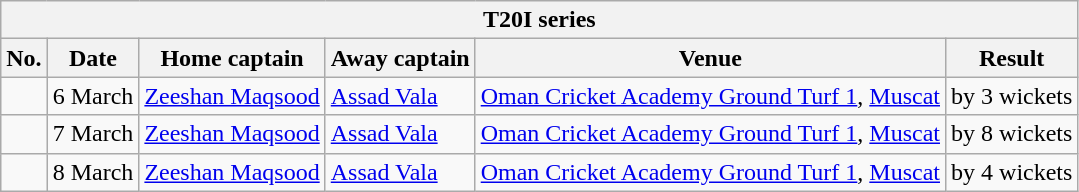<table class="wikitable">
<tr>
<th colspan="6">T20I series</th>
</tr>
<tr>
<th>No.</th>
<th>Date</th>
<th>Home captain</th>
<th>Away captain</th>
<th>Venue</th>
<th>Result</th>
</tr>
<tr>
<td></td>
<td>6 March</td>
<td><a href='#'>Zeeshan Maqsood</a></td>
<td><a href='#'>Assad Vala</a></td>
<td><a href='#'>Oman Cricket Academy Ground Turf 1</a>, <a href='#'>Muscat</a></td>
<td> by 3 wickets</td>
</tr>
<tr>
<td></td>
<td>7 March</td>
<td><a href='#'>Zeeshan Maqsood</a></td>
<td><a href='#'>Assad Vala</a></td>
<td><a href='#'>Oman Cricket Academy Ground Turf 1</a>, <a href='#'>Muscat</a></td>
<td> by 8 wickets</td>
</tr>
<tr>
<td></td>
<td>8 March</td>
<td><a href='#'>Zeeshan Maqsood</a></td>
<td><a href='#'>Assad Vala</a></td>
<td><a href='#'>Oman Cricket Academy Ground Turf 1</a>, <a href='#'>Muscat</a></td>
<td> by 4 wickets</td>
</tr>
</table>
